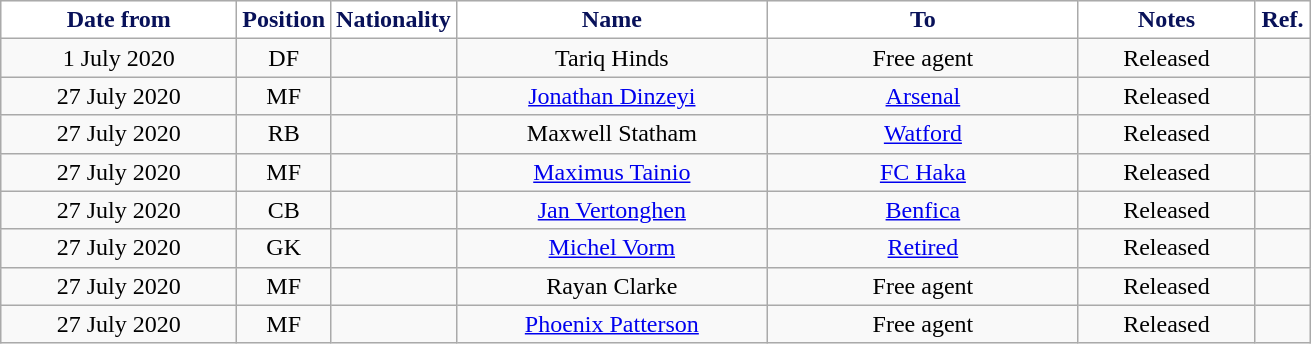<table class="wikitable" style="text-align:center">
<tr>
<th style="background:#FFFFFF; color:#081159; width:150px;">Date from</th>
<th style="background:#FFFFFF; color:#081159; width:50px;">Position</th>
<th style="background:#FFFFFF; color:#081159; width:50px;">Nationality</th>
<th style="background:#FFFFFF; color:#081159; width:200px;">Name</th>
<th style="background:#FFFFFF; color:#081159; width:200px;">To</th>
<th style="background:#FFFFFF; color:#081159; width:110px;">Notes</th>
<th style="background:#FFFFFF; color:#081159; width:30px;">Ref.</th>
</tr>
<tr>
<td>1 July 2020</td>
<td>DF</td>
<td></td>
<td>Tariq Hinds</td>
<td>Free agent</td>
<td>Released</td>
<td></td>
</tr>
<tr>
<td>27 July 2020</td>
<td>MF</td>
<td></td>
<td><a href='#'>Jonathan Dinzeyi</a></td>
<td> <a href='#'>Arsenal</a></td>
<td>Released</td>
<td></td>
</tr>
<tr>
<td>27 July 2020</td>
<td>RB</td>
<td></td>
<td>Maxwell Statham</td>
<td> <a href='#'>Watford</a></td>
<td>Released</td>
<td></td>
</tr>
<tr>
<td>27 July 2020</td>
<td>MF</td>
<td></td>
<td><a href='#'>Maximus Tainio</a></td>
<td> <a href='#'>FC Haka</a></td>
<td>Released</td>
<td></td>
</tr>
<tr>
<td>27 July 2020</td>
<td>CB</td>
<td></td>
<td><a href='#'>Jan Vertonghen</a></td>
<td> <a href='#'>Benfica</a></td>
<td>Released</td>
<td></td>
</tr>
<tr>
<td>27 July 2020</td>
<td>GK</td>
<td></td>
<td><a href='#'>Michel Vorm</a></td>
<td><a href='#'>Retired</a></td>
<td>Released</td>
<td></td>
</tr>
<tr>
<td>27 July 2020</td>
<td>MF</td>
<td></td>
<td>Rayan Clarke</td>
<td>Free agent</td>
<td>Released</td>
<td></td>
</tr>
<tr>
<td>27 July 2020</td>
<td>MF</td>
<td></td>
<td><a href='#'>Phoenix Patterson</a></td>
<td>Free agent</td>
<td>Released</td>
<td></td>
</tr>
</table>
